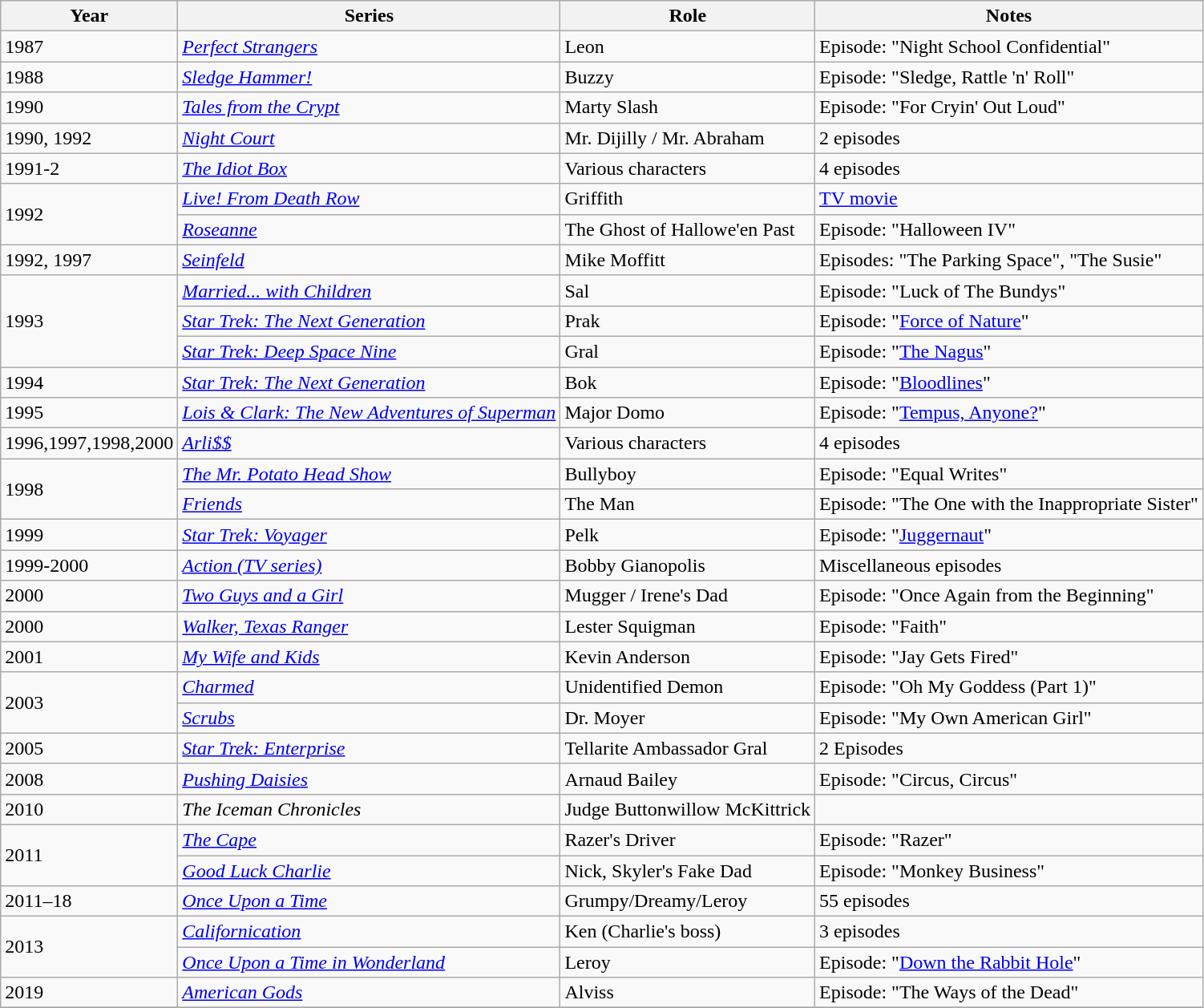<table class=wikitable>
<tr>
<th>Year</th>
<th>Series</th>
<th>Role</th>
<th>Notes</th>
</tr>
<tr>
<td>1987</td>
<td><em><a href='#'>Perfect Strangers</a></em></td>
<td>Leon</td>
<td>Episode: "Night School Confidential"</td>
</tr>
<tr>
<td>1988</td>
<td><em><a href='#'>Sledge Hammer!</a></em></td>
<td>Buzzy</td>
<td>Episode: "Sledge, Rattle 'n' Roll"</td>
</tr>
<tr>
<td>1990</td>
<td><em><a href='#'>Tales from the Crypt</a></em></td>
<td>Marty Slash</td>
<td>Episode: "For Cryin' Out Loud"</td>
</tr>
<tr>
<td>1990, 1992</td>
<td><em><a href='#'>Night Court</a></em></td>
<td>Mr. Dijilly / Mr. Abraham</td>
<td>2 episodes</td>
</tr>
<tr>
<td>1991-2</td>
<td><em><a href='#'>The Idiot Box</a></em></td>
<td>Various characters</td>
<td>4 episodes</td>
</tr>
<tr>
<td rowspan=2>1992</td>
<td><em><a href='#'>Live! From Death Row</a></em></td>
<td>Griffith</td>
<td><a href='#'>TV movie</a></td>
</tr>
<tr>
<td><em><a href='#'>Roseanne</a></em></td>
<td>The Ghost of Hallowe'en Past</td>
<td>Episode: "Halloween IV"</td>
</tr>
<tr>
<td>1992, 1997</td>
<td><em><a href='#'>Seinfeld</a></em></td>
<td>Mike Moffitt</td>
<td>Episodes: "The Parking Space", "The Susie"</td>
</tr>
<tr>
<td rowspan=3>1993</td>
<td><em><a href='#'>Married... with Children</a></em></td>
<td>Sal</td>
<td>Episode: "Luck of The Bundys"</td>
</tr>
<tr>
<td><em><a href='#'>Star Trek: The Next Generation</a></em></td>
<td>Prak</td>
<td>Episode: "<a href='#'>Force of Nature</a>"</td>
</tr>
<tr>
<td><em><a href='#'>Star Trek: Deep Space Nine</a></em></td>
<td>Gral</td>
<td>Episode: "<a href='#'>The Nagus</a>"</td>
</tr>
<tr>
<td>1994</td>
<td><em><a href='#'>Star Trek: The Next Generation</a></em></td>
<td>Bok</td>
<td>Episode: "<a href='#'>Bloodlines</a>"</td>
</tr>
<tr>
<td>1995</td>
<td><em><a href='#'>Lois & Clark: The New Adventures of Superman</a></em></td>
<td>Major Domo</td>
<td>Episode: "<a href='#'>Tempus, Anyone?</a>"</td>
</tr>
<tr>
<td>1996,1997,1998,2000</td>
<td><em><a href='#'>Arli$$</a></em></td>
<td>Various characters</td>
<td>4 episodes</td>
</tr>
<tr>
<td rowspan=2>1998</td>
<td><em><a href='#'>The Mr. Potato Head Show</a></em></td>
<td>Bullyboy</td>
<td>Episode: "Equal Writes"</td>
</tr>
<tr>
<td><em><a href='#'>Friends</a></em></td>
<td>The Man</td>
<td>Episode: "The One with the Inappropriate Sister"</td>
</tr>
<tr>
<td>1999</td>
<td><em><a href='#'>Star Trek: Voyager</a></em></td>
<td>Pelk</td>
<td>Episode: "<a href='#'>Juggernaut</a>"</td>
</tr>
<tr>
<td>1999-2000</td>
<td><em><a href='#'>Action (TV series)</a></em></td>
<td>Bobby Gianopolis</td>
<td>Miscellaneous episodes</td>
</tr>
<tr>
<td>2000</td>
<td><em><a href='#'>Two Guys and a Girl</a></em></td>
<td>Mugger / Irene's Dad</td>
<td>Episode: "Once Again from the Beginning"</td>
</tr>
<tr>
<td>2000</td>
<td><em><a href='#'>Walker, Texas Ranger</a></em></td>
<td>Lester Squigman</td>
<td>Episode: "Faith"</td>
</tr>
<tr>
<td>2001</td>
<td><em><a href='#'>My Wife and Kids</a></em></td>
<td>Kevin Anderson</td>
<td>Episode: "Jay Gets Fired"</td>
</tr>
<tr>
<td rowspan=2>2003</td>
<td><em><a href='#'>Charmed</a></em></td>
<td>Unidentified Demon</td>
<td>Episode: "Oh My Goddess (Part 1)"</td>
</tr>
<tr>
<td><em><a href='#'>Scrubs</a></em></td>
<td>Dr. Moyer</td>
<td>Episode: "My Own American Girl"</td>
</tr>
<tr>
<td>2005</td>
<td><em><a href='#'>Star Trek: Enterprise</a></em></td>
<td>Tellarite Ambassador Gral</td>
<td>2 Episodes</td>
</tr>
<tr>
<td>2008</td>
<td><em><a href='#'>Pushing Daisies</a></em></td>
<td>Arnaud Bailey</td>
<td>Episode: "Circus, Circus"</td>
</tr>
<tr>
<td>2010</td>
<td><em>The Iceman Chronicles</em></td>
<td>Judge Buttonwillow McKittrick</td>
<td></td>
</tr>
<tr>
<td rowspan=2>2011</td>
<td><em><a href='#'>The Cape</a></em></td>
<td>Razer's Driver</td>
<td>Episode: "Razer"</td>
</tr>
<tr>
<td><em><a href='#'>Good Luck Charlie</a></em></td>
<td>Nick, Skyler's Fake Dad</td>
<td>Episode: "Monkey Business"</td>
</tr>
<tr>
<td>2011–18</td>
<td><em><a href='#'>Once Upon a Time</a></em></td>
<td>Grumpy/Dreamy/Leroy</td>
<td>55 episodes</td>
</tr>
<tr>
<td rowspan=2>2013</td>
<td><em><a href='#'>Californication</a></em></td>
<td>Ken (Charlie's boss)</td>
<td>3 episodes</td>
</tr>
<tr>
<td><em><a href='#'>Once Upon a Time in Wonderland</a></em></td>
<td>Leroy</td>
<td>Episode: "<a href='#'>Down the Rabbit Hole</a>"</td>
</tr>
<tr>
<td>2019</td>
<td><em><a href='#'>American Gods</a></em></td>
<td>Alviss</td>
<td>Episode: "The Ways of the Dead"</td>
</tr>
<tr>
</tr>
</table>
